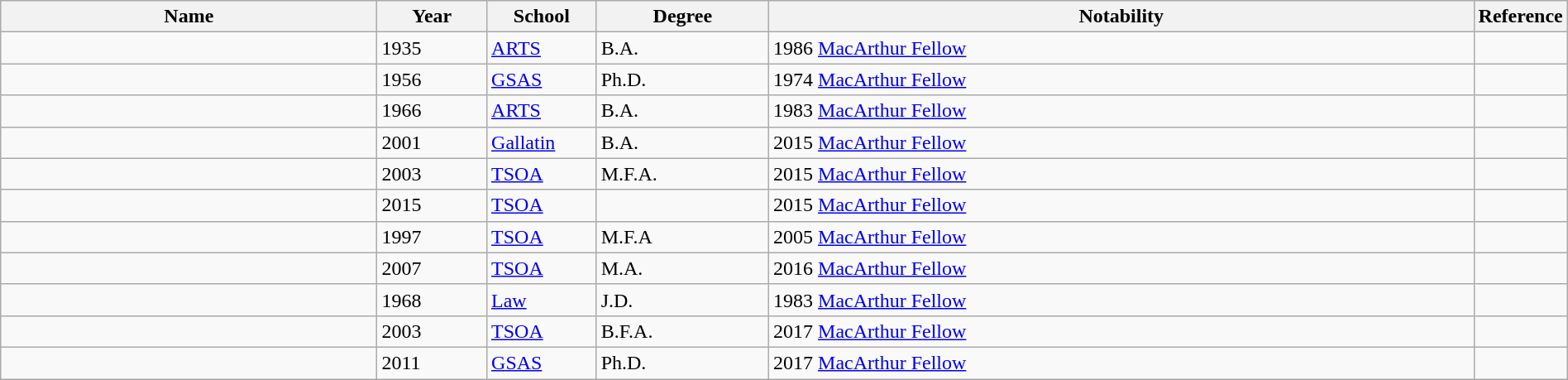<table class="wikitable sortable" style="width:100%">
<tr>
<th style="width:*;">Name</th>
<th style="width:7%;">Year</th>
<th style="width:7%;">School</th>
<th style="width:11%;">Degree</th>
<th style="width:45%;">Notability</th>
<th style="width:5%;" class="unsortable">Reference</th>
</tr>
<tr>
<td></td>
<td>1935</td>
<td><a href='#'>ARTS</a></td>
<td>B.A.</td>
<td>1986 <a href='#'>MacArthur Fellow</a></td>
<td style="text-align:center;"></td>
</tr>
<tr>
<td></td>
<td>1956</td>
<td><a href='#'>GSAS</a></td>
<td>Ph.D.</td>
<td>1974 <a href='#'>MacArthur Fellow</a></td>
<td style="text-align:center;"></td>
</tr>
<tr>
<td></td>
<td>1966</td>
<td><a href='#'>ARTS</a></td>
<td>B.A.</td>
<td>1983 <a href='#'>MacArthur Fellow</a></td>
<td style="text-align:center;"></td>
</tr>
<tr>
<td></td>
<td>2001</td>
<td><a href='#'>Gallatin</a></td>
<td>B.A.</td>
<td>2015 <a href='#'>MacArthur Fellow</a></td>
<td style="text-align:center;"></td>
</tr>
<tr>
<td></td>
<td>2003</td>
<td><a href='#'>TSOA</a></td>
<td>M.F.A.</td>
<td>2015 <a href='#'>MacArthur Fellow</a></td>
<td style="text-align:center;"></td>
</tr>
<tr>
<td></td>
<td>2015</td>
<td><a href='#'>TSOA</a></td>
<td></td>
<td>2015 <a href='#'>MacArthur Fellow</a></td>
<td style="text-align:center;"></td>
</tr>
<tr>
<td></td>
<td>1997</td>
<td><a href='#'>TSOA</a></td>
<td>M.F.A</td>
<td>2005 <a href='#'>MacArthur Fellow</a></td>
<td style="text-align:center;"></td>
</tr>
<tr>
<td></td>
<td>2007</td>
<td><a href='#'>TSOA</a></td>
<td>M.A.</td>
<td>2016 <a href='#'>MacArthur Fellow</a></td>
<td style="text-align:center;"></td>
</tr>
<tr>
<td></td>
<td>1968</td>
<td><a href='#'>Law</a></td>
<td>J.D.</td>
<td>1983 <a href='#'>MacArthur Fellow</a></td>
<td style="text-align:center;"></td>
</tr>
<tr>
<td></td>
<td>2003</td>
<td><a href='#'>TSOA</a></td>
<td>B.F.A.</td>
<td>2017 <a href='#'>MacArthur Fellow</a></td>
<td style="text-align:center;"></td>
</tr>
<tr>
<td></td>
<td>2011</td>
<td><a href='#'>GSAS</a></td>
<td>Ph.D.</td>
<td>2017 <a href='#'>MacArthur Fellow</a></td>
<td style="text-align:center;"></td>
</tr>
</table>
